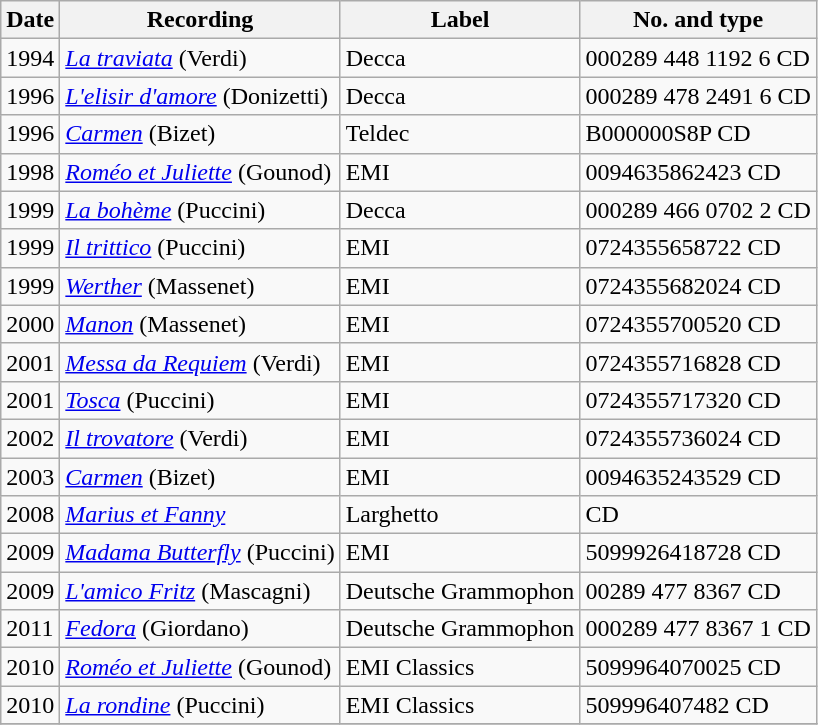<table class="wikitable sortable">
<tr>
<th>Date</th>
<th>Recording</th>
<th>Label</th>
<th>No. and type</th>
</tr>
<tr>
<td>1994</td>
<td><em><a href='#'>La traviata</a></em> (Verdi)</td>
<td>Decca</td>
<td>000289 448 1192 6 CD</td>
</tr>
<tr>
<td>1996</td>
<td><em><a href='#'>L'elisir d'amore</a></em> (Donizetti)</td>
<td>Decca</td>
<td>000289 478 2491 6 CD</td>
</tr>
<tr>
<td>1996</td>
<td><em><a href='#'>Carmen</a></em> (Bizet)</td>
<td>Teldec</td>
<td>B000000S8P CD</td>
</tr>
<tr>
<td>1998</td>
<td><em><a href='#'>Roméo et Juliette</a></em> (Gounod)</td>
<td>EMI</td>
<td>0094635862423 CD</td>
</tr>
<tr>
<td>1999</td>
<td><em><a href='#'>La bohème</a></em> (Puccini)</td>
<td>Decca</td>
<td>000289 466 0702 2 CD</td>
</tr>
<tr>
<td>1999</td>
<td><em><a href='#'>Il trittico</a></em> (Puccini)</td>
<td>EMI</td>
<td>0724355658722 CD</td>
</tr>
<tr>
<td>1999</td>
<td><em><a href='#'>Werther</a></em> (Massenet)</td>
<td>EMI</td>
<td>0724355682024 CD</td>
</tr>
<tr>
<td>2000</td>
<td><em><a href='#'>Manon</a></em> (Massenet)</td>
<td>EMI</td>
<td>0724355700520 CD</td>
</tr>
<tr>
<td>2001</td>
<td><em><a href='#'>Messa da Requiem</a></em> (Verdi)</td>
<td>EMI</td>
<td>0724355716828 CD</td>
</tr>
<tr>
<td>2001</td>
<td><em><a href='#'>Tosca</a></em> (Puccini)</td>
<td>EMI</td>
<td>0724355717320 CD</td>
</tr>
<tr>
<td>2002</td>
<td><em><a href='#'>Il trovatore</a></em> (Verdi)</td>
<td>EMI</td>
<td>0724355736024 CD</td>
</tr>
<tr>
<td>2003</td>
<td><em><a href='#'>Carmen</a></em> (Bizet)</td>
<td>EMI</td>
<td>0094635243529 CD</td>
</tr>
<tr>
<td>2008</td>
<td><em><a href='#'>Marius et Fanny</a></em></td>
<td>Larghetto</td>
<td>CD</td>
</tr>
<tr>
<td>2009</td>
<td><em><a href='#'>Madama Butterfly</a></em> (Puccini)</td>
<td>EMI</td>
<td>5099926418728 CD</td>
</tr>
<tr>
<td>2009</td>
<td><em><a href='#'>L'amico Fritz</a></em> (Mascagni)</td>
<td>Deutsche Grammophon</td>
<td>00289 477 8367 CD</td>
</tr>
<tr>
<td>2011</td>
<td><em><a href='#'>Fedora</a></em> (Giordano)</td>
<td>Deutsche Grammophon</td>
<td>000289 477 8367 1 CD</td>
</tr>
<tr>
<td>2010</td>
<td><em><a href='#'>Roméo et Juliette</a></em> (Gounod)</td>
<td>EMI Classics</td>
<td>5099964070025 CD</td>
</tr>
<tr>
<td>2010</td>
<td><em><a href='#'>La rondine</a></em> (Puccini)</td>
<td>EMI Classics</td>
<td>509996407482 CD</td>
</tr>
<tr>
</tr>
</table>
